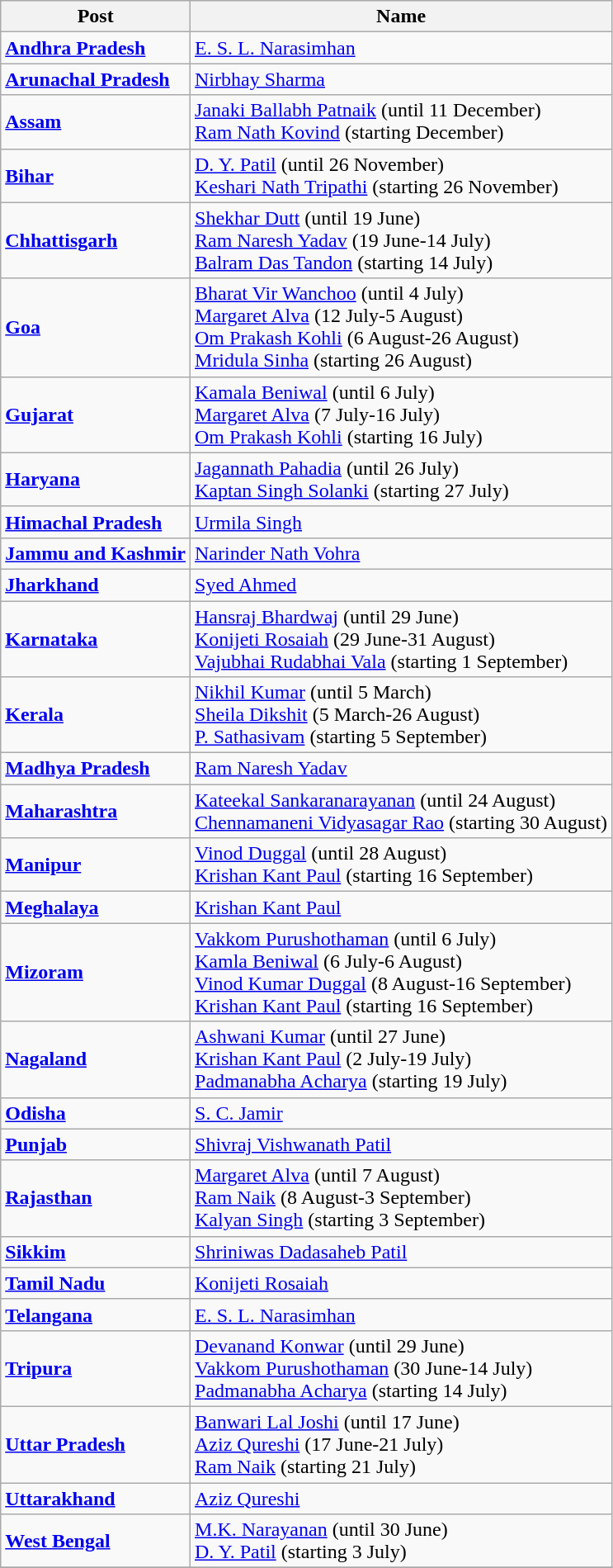<table class=wikitable>
<tr>
<th>Post</th>
<th>Name</th>
</tr>
<tr>
<td><strong><a href='#'>Andhra Pradesh</a></strong></td>
<td><a href='#'>E. S. L. Narasimhan</a></td>
</tr>
<tr>
<td><strong><a href='#'>Arunachal Pradesh</a></strong></td>
<td><a href='#'>Nirbhay Sharma</a></td>
</tr>
<tr>
<td><strong><a href='#'>Assam</a></strong></td>
<td><a href='#'>Janaki Ballabh Patnaik</a> (until 11 December)<br><a href='#'>Ram Nath Kovind</a> (starting December)</td>
</tr>
<tr>
<td><strong><a href='#'>Bihar</a></strong></td>
<td><a href='#'>D. Y. Patil</a> (until 26 November)<br><a href='#'>Keshari Nath Tripathi</a> (starting 26 November)</td>
</tr>
<tr>
<td><strong><a href='#'>Chhattisgarh</a></strong></td>
<td><a href='#'>Shekhar Dutt</a> (until 19 June)<br><a href='#'>Ram Naresh Yadav</a> (19 June-14 July)<br><a href='#'>Balram Das Tandon</a> (starting 14 July)</td>
</tr>
<tr>
<td><strong><a href='#'>Goa</a></strong></td>
<td><a href='#'>Bharat Vir Wanchoo</a> (until 4 July)<br><a href='#'>Margaret Alva</a> (12 July-5 August)<br><a href='#'>Om Prakash Kohli</a> (6 August-26 August)<br><a href='#'>Mridula Sinha</a> (starting 26 August)</td>
</tr>
<tr>
<td><strong><a href='#'>Gujarat</a></strong></td>
<td><a href='#'>Kamala Beniwal</a> (until 6 July)<br><a href='#'>Margaret Alva</a> (7 July-16 July)<br><a href='#'>Om Prakash Kohli</a> (starting 16 July)</td>
</tr>
<tr>
<td><strong><a href='#'>Haryana</a></strong></td>
<td><a href='#'>Jagannath Pahadia</a> (until 26 July)<br><a href='#'>Kaptan Singh Solanki</a> (starting 27 July)</td>
</tr>
<tr>
<td><strong><a href='#'>Himachal Pradesh</a></strong></td>
<td><a href='#'>Urmila Singh</a></td>
</tr>
<tr>
<td><strong><a href='#'>Jammu and Kashmir</a></strong></td>
<td><a href='#'>Narinder Nath Vohra</a></td>
</tr>
<tr>
<td><strong><a href='#'>Jharkhand</a></strong></td>
<td><a href='#'>Syed Ahmed</a></td>
</tr>
<tr>
<td><strong><a href='#'>Karnataka</a></strong></td>
<td><a href='#'>Hansraj Bhardwaj</a> (until 29 June)<br><a href='#'>Konijeti Rosaiah</a> (29 June-31 August)<br><a href='#'>Vajubhai Rudabhai Vala</a> (starting 1 September)</td>
</tr>
<tr>
<td><strong><a href='#'>Kerala</a></strong></td>
<td><a href='#'>Nikhil Kumar</a> (until 5 March)<br><a href='#'>Sheila Dikshit</a> (5 March-26 August)<br><a href='#'>P. Sathasivam</a> (starting 5 September)</td>
</tr>
<tr>
<td><strong><a href='#'>Madhya Pradesh</a></strong></td>
<td><a href='#'>Ram Naresh Yadav</a></td>
</tr>
<tr>
<td><strong><a href='#'>Maharashtra</a></strong></td>
<td><a href='#'>Kateekal Sankaranarayanan</a> (until 24 August)<br><a href='#'>Chennamaneni Vidyasagar Rao</a> (starting 30 August)</td>
</tr>
<tr>
<td><strong><a href='#'>Manipur</a></strong></td>
<td><a href='#'>Vinod Duggal</a> (until 28 August)<br><a href='#'>Krishan Kant Paul</a> (starting 16 September)</td>
</tr>
<tr>
<td><strong><a href='#'>Meghalaya</a></strong></td>
<td><a href='#'>Krishan Kant Paul</a></td>
</tr>
<tr>
<td><strong><a href='#'>Mizoram</a></strong></td>
<td><a href='#'>Vakkom Purushothaman</a> (until 6 July)<br><a href='#'>Kamla Beniwal</a> (6 July-6 August)<br><a href='#'>Vinod Kumar Duggal</a> (8 August-16 September)<br><a href='#'>Krishan Kant Paul</a> (starting 16 September)</td>
</tr>
<tr>
<td><strong><a href='#'>Nagaland</a></strong></td>
<td><a href='#'>Ashwani Kumar</a> (until 27 June)<br><a href='#'>Krishan Kant Paul</a> (2 July-19 July)<br><a href='#'>Padmanabha Acharya</a> (starting 19 July)</td>
</tr>
<tr>
<td><strong><a href='#'>Odisha</a></strong></td>
<td><a href='#'>S. C. Jamir</a></td>
</tr>
<tr>
<td><strong><a href='#'>Punjab</a></strong></td>
<td><a href='#'>Shivraj Vishwanath Patil</a></td>
</tr>
<tr>
<td><strong><a href='#'>Rajasthan</a></strong></td>
<td><a href='#'>Margaret Alva</a> (until 7 August)<br><a href='#'>Ram Naik</a> (8 August-3 September)<br><a href='#'>Kalyan Singh</a> (starting 3 September)</td>
</tr>
<tr>
<td><strong><a href='#'>Sikkim</a></strong></td>
<td><a href='#'>Shriniwas Dadasaheb Patil</a></td>
</tr>
<tr>
<td><strong><a href='#'>Tamil Nadu</a></strong></td>
<td><a href='#'>Konijeti Rosaiah</a></td>
</tr>
<tr>
<td><strong><a href='#'>Telangana</a></strong></td>
<td><a href='#'>E. S. L. Narasimhan</a></td>
</tr>
<tr>
<td><strong><a href='#'>Tripura</a></strong></td>
<td><a href='#'>Devanand Konwar</a> (until 29 June)<br><a href='#'>Vakkom Purushothaman</a> (30 June-14 July)<br><a href='#'>Padmanabha Acharya</a> (starting 14 July)</td>
</tr>
<tr>
<td><strong><a href='#'>Uttar Pradesh</a></strong></td>
<td><a href='#'>Banwari Lal Joshi</a> (until 17 June)<br><a href='#'>Aziz Qureshi</a> (17 June-21 July)<br><a href='#'>Ram Naik</a> (starting 21 July)</td>
</tr>
<tr>
<td><strong><a href='#'>Uttarakhand</a></strong></td>
<td><a href='#'>Aziz Qureshi</a></td>
</tr>
<tr>
<td><strong><a href='#'>West Bengal</a></strong></td>
<td><a href='#'>M.K. Narayanan</a> (until 30 June)<br><a href='#'>D. Y. Patil</a> (starting 3 July)</td>
</tr>
<tr>
</tr>
</table>
